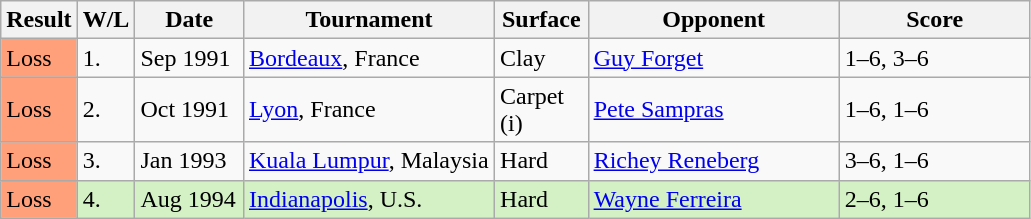<table class="sortable wikitable">
<tr>
<th style="width:40px">Result</th>
<th style="width:30px" class="unsortable">W/L</th>
<th style="width:65px">Date</th>
<th style="width:160px">Tournament</th>
<th style="width:55px">Surface</th>
<th style="width:160px">Opponent</th>
<th style="width:120px" class="unsortable">Score</th>
</tr>
<tr>
<td style="background:#ffa07a;">Loss</td>
<td>1.</td>
<td>Sep 1991</td>
<td><a href='#'>Bordeaux</a>, France</td>
<td>Clay</td>
<td> <a href='#'>Guy Forget</a></td>
<td>1–6, 3–6</td>
</tr>
<tr>
<td style="background:#ffa07a;">Loss</td>
<td>2.</td>
<td>Oct 1991</td>
<td><a href='#'>Lyon</a>, France</td>
<td>Carpet (i)</td>
<td> <a href='#'>Pete Sampras</a></td>
<td>1–6, 1–6</td>
</tr>
<tr>
<td style="background:#ffa07a;">Loss</td>
<td>3.</td>
<td>Jan 1993</td>
<td><a href='#'>Kuala Lumpur</a>, Malaysia</td>
<td>Hard</td>
<td> <a href='#'>Richey Reneberg</a></td>
<td>3–6, 1–6</td>
</tr>
<tr bgcolor=#d4f1c5>
<td style="background:#ffa07a;">Loss</td>
<td>4.</td>
<td>Aug 1994</td>
<td><a href='#'>Indianapolis</a>, U.S.</td>
<td>Hard</td>
<td> <a href='#'>Wayne Ferreira</a></td>
<td>2–6, 1–6</td>
</tr>
</table>
